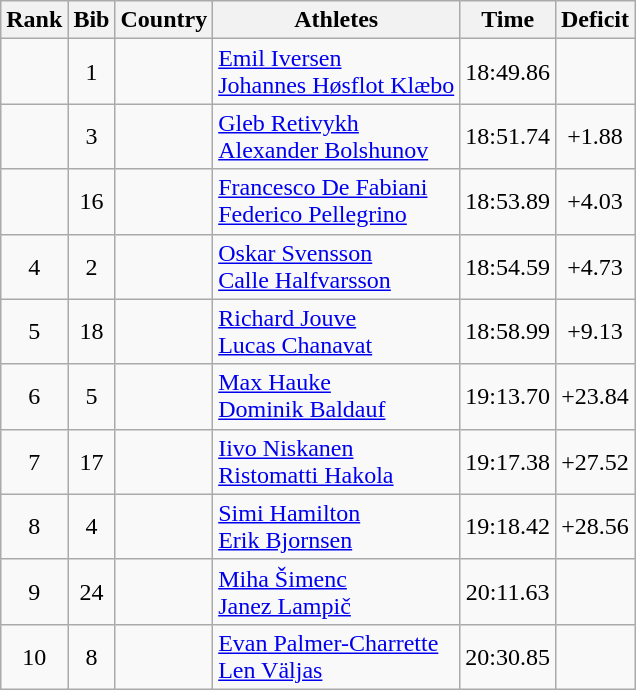<table class="wikitable sortable" style="text-align:center">
<tr>
<th>Rank</th>
<th>Bib</th>
<th>Country</th>
<th>Athletes</th>
<th>Time</th>
<th>Deficit</th>
</tr>
<tr>
<td></td>
<td>1</td>
<td align=left></td>
<td align=left><a href='#'>Emil Iversen</a><br><a href='#'>Johannes Høsflot Klæbo</a></td>
<td>18:49.86</td>
<td></td>
</tr>
<tr>
<td></td>
<td>3</td>
<td align=left></td>
<td align=left><a href='#'>Gleb Retivykh</a><br><a href='#'>Alexander Bolshunov</a></td>
<td>18:51.74</td>
<td>+1.88</td>
</tr>
<tr>
<td></td>
<td>16</td>
<td align=left></td>
<td align=left><a href='#'>Francesco De Fabiani</a><br><a href='#'>Federico Pellegrino</a></td>
<td>18:53.89</td>
<td>+4.03</td>
</tr>
<tr>
<td>4</td>
<td>2</td>
<td align=left></td>
<td align=left><a href='#'>Oskar Svensson</a><br><a href='#'>Calle Halfvarsson</a></td>
<td>18:54.59</td>
<td>+4.73</td>
</tr>
<tr>
<td>5</td>
<td>18</td>
<td align=left></td>
<td align=left><a href='#'>Richard Jouve</a><br><a href='#'>Lucas Chanavat</a></td>
<td>18:58.99</td>
<td>+9.13</td>
</tr>
<tr>
<td>6</td>
<td>5</td>
<td align=left></td>
<td align=left><a href='#'>Max Hauke</a><br><a href='#'>Dominik Baldauf</a></td>
<td>19:13.70</td>
<td>+23.84</td>
</tr>
<tr>
<td>7</td>
<td>17</td>
<td align=left></td>
<td align=left><a href='#'>Iivo Niskanen</a><br><a href='#'>Ristomatti Hakola</a></td>
<td>19:17.38</td>
<td>+27.52</td>
</tr>
<tr>
<td>8</td>
<td>4</td>
<td align=left></td>
<td align=left><a href='#'>Simi Hamilton</a><br><a href='#'>Erik Bjornsen</a></td>
<td>19:18.42</td>
<td>+28.56</td>
</tr>
<tr>
<td>9</td>
<td>24</td>
<td align=left></td>
<td align=left><a href='#'>Miha Šimenc</a><br><a href='#'>Janez Lampič</a></td>
<td>20:11.63</td>
<td></td>
</tr>
<tr>
<td>10</td>
<td>8</td>
<td align=left></td>
<td align=left><a href='#'>Evan Palmer-Charrette</a><br><a href='#'>Len Väljas</a></td>
<td>20:30.85</td>
<td></td>
</tr>
</table>
